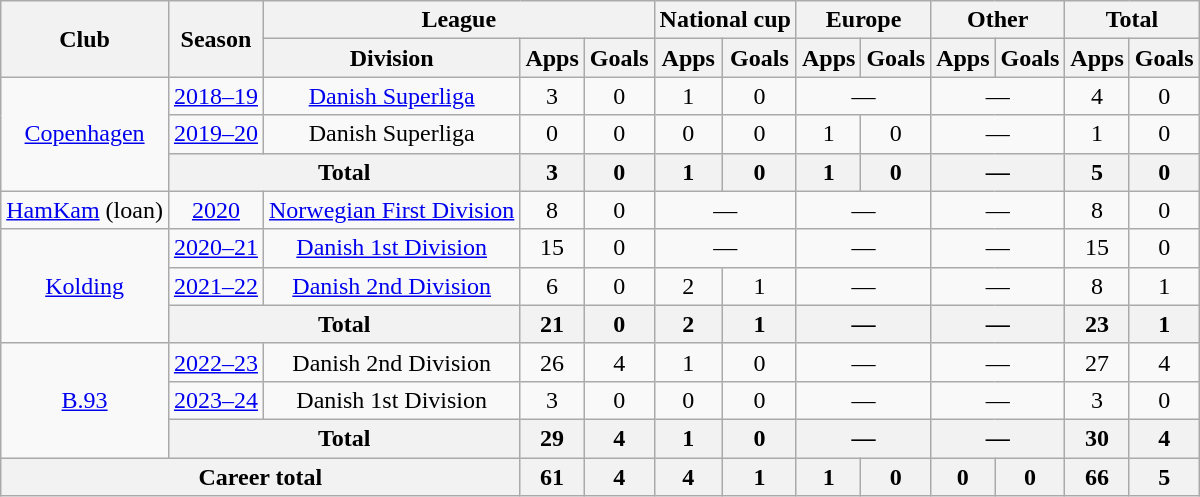<table class="wikitable" style="text-align:center">
<tr>
<th rowspan="2">Club</th>
<th rowspan="2">Season</th>
<th colspan="3">League</th>
<th colspan="2">National cup</th>
<th colspan="2">Europe</th>
<th colspan="2">Other</th>
<th colspan="2">Total</th>
</tr>
<tr>
<th>Division</th>
<th>Apps</th>
<th>Goals</th>
<th>Apps</th>
<th>Goals</th>
<th>Apps</th>
<th>Goals</th>
<th>Apps</th>
<th>Goals</th>
<th>Apps</th>
<th>Goals</th>
</tr>
<tr>
<td rowspan="3"><a href='#'>Copenhagen</a></td>
<td><a href='#'>2018–19</a></td>
<td><a href='#'>Danish Superliga</a></td>
<td>3</td>
<td>0</td>
<td>1</td>
<td>0</td>
<td colspan="2">—</td>
<td colspan="2">—</td>
<td>4</td>
<td>0</td>
</tr>
<tr>
<td><a href='#'>2019–20</a></td>
<td>Danish Superliga</td>
<td>0</td>
<td>0</td>
<td>0</td>
<td>0</td>
<td>1</td>
<td>0</td>
<td colspan="2">—</td>
<td>1</td>
<td>0</td>
</tr>
<tr>
<th colspan="2">Total</th>
<th>3</th>
<th>0</th>
<th>1</th>
<th>0</th>
<th>1</th>
<th>0</th>
<th colspan="2">—</th>
<th>5</th>
<th>0</th>
</tr>
<tr>
<td><a href='#'>HamKam</a> (loan)</td>
<td><a href='#'>2020</a></td>
<td><a href='#'>Norwegian First Division</a></td>
<td>8</td>
<td>0</td>
<td colspan="2">—</td>
<td colspan="2">—</td>
<td colspan="2">—</td>
<td>8</td>
<td>0</td>
</tr>
<tr>
<td rowspan="3"><a href='#'>Kolding</a></td>
<td><a href='#'>2020–21</a></td>
<td><a href='#'>Danish 1st Division</a></td>
<td>15</td>
<td>0</td>
<td colspan="2">—</td>
<td colspan="2">—</td>
<td colspan="2">—</td>
<td>15</td>
<td>0</td>
</tr>
<tr>
<td><a href='#'>2021–22</a></td>
<td><a href='#'>Danish 2nd Division</a></td>
<td>6</td>
<td>0</td>
<td>2</td>
<td>1</td>
<td colspan="2">—</td>
<td colspan="2">—</td>
<td>8</td>
<td>1</td>
</tr>
<tr>
<th colspan="2">Total</th>
<th>21</th>
<th>0</th>
<th>2</th>
<th>1</th>
<th colspan="2">—</th>
<th colspan="2">—</th>
<th>23</th>
<th>1</th>
</tr>
<tr>
<td rowspan="3"><a href='#'>B.93</a></td>
<td><a href='#'>2022–23</a></td>
<td>Danish 2nd Division</td>
<td>26</td>
<td>4</td>
<td>1</td>
<td>0</td>
<td colspan="2">—</td>
<td colspan="2">—</td>
<td>27</td>
<td>4</td>
</tr>
<tr>
<td><a href='#'>2023–24</a></td>
<td>Danish 1st Division</td>
<td>3</td>
<td>0</td>
<td>0</td>
<td>0</td>
<td colspan="2">—</td>
<td colspan="2">—</td>
<td>3</td>
<td>0</td>
</tr>
<tr>
<th colspan="2">Total</th>
<th>29</th>
<th>4</th>
<th>1</th>
<th>0</th>
<th colspan="2">—</th>
<th colspan="2">—</th>
<th>30</th>
<th>4</th>
</tr>
<tr>
<th colspan="3">Career total</th>
<th>61</th>
<th>4</th>
<th>4</th>
<th>1</th>
<th>1</th>
<th>0</th>
<th>0</th>
<th>0</th>
<th>66</th>
<th>5</th>
</tr>
</table>
